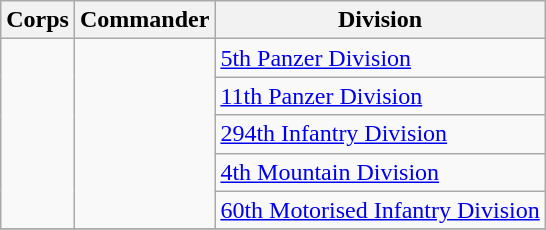<table class="wikitable">
<tr>
<th scope="col">Corps</th>
<th scope="col">Commander</th>
<th scope="col">Division</th>
</tr>
<tr>
<td rowspan=5></td>
<td rowspan=5></td>
<td><a href='#'>5th Panzer Division</a></td>
</tr>
<tr>
<td><a href='#'>11th Panzer Division</a></td>
</tr>
<tr>
<td><a href='#'>294th Infantry Division</a></td>
</tr>
<tr>
<td><a href='#'>4th Mountain Division</a></td>
</tr>
<tr>
<td><a href='#'>60th Motorised Infantry Division</a></td>
</tr>
<tr>
</tr>
</table>
